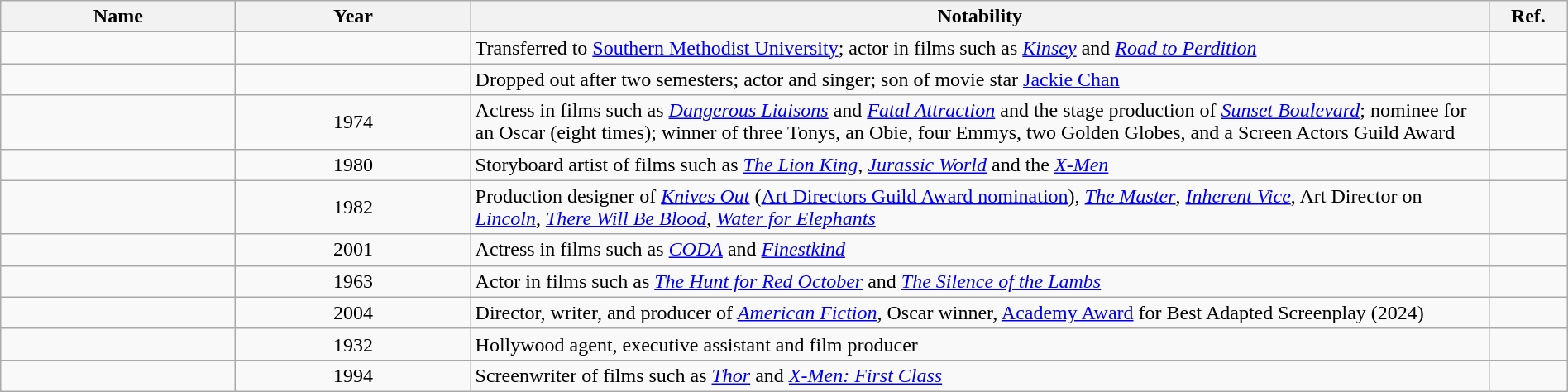<table class="wikitable sortable" style="width:100%">
<tr>
<th width="15%">Name</th>
<th width="15%">Year</th>
<th width="65%" class="unsortable">Notability</th>
<th width="5%" class="unsortable">Ref.</th>
</tr>
<tr>
<td></td>
<td align="center"></td>
<td>Transferred to <a href='#'>Southern Methodist University</a>; actor in films such as <em><a href='#'>Kinsey</a></em> and <em><a href='#'>Road to Perdition</a></em></td>
<td align="center"></td>
</tr>
<tr>
<td></td>
<td align="center"></td>
<td>Dropped out after two semesters; actor and singer; son of movie star <a href='#'>Jackie Chan</a></td>
<td align="center"></td>
</tr>
<tr>
<td></td>
<td align="center">1974</td>
<td>Actress in films such as <em><a href='#'>Dangerous Liaisons</a></em> and <em><a href='#'>Fatal Attraction</a></em> and the stage production of <em><a href='#'>Sunset Boulevard</a></em>; nominee for an Oscar (eight times); winner of three Tonys, an Obie, four Emmys, two Golden Globes, and a Screen Actors Guild Award</td>
<td align="center"></td>
</tr>
<tr>
<td></td>
<td align="center">1980</td>
<td>Storyboard artist of films such as  <em><a href='#'>The Lion King</a></em>, <em><a href='#'>Jurassic World</a></em>  and the <em><a href='#'>X-Men</a></em></td>
<td align="center"></td>
</tr>
<tr>
<td></td>
<td align="center">1982</td>
<td>Production designer of <em><a href='#'>Knives Out</a></em> (<a href='#'>Art Directors Guild Award nomination</a>), <em><a href='#'>The Master</a></em>, <em><a href='#'>Inherent Vice</a></em>, Art Director on <em><a href='#'>Lincoln</a></em>, <em><a href='#'>There Will Be Blood</a></em>, <em><a href='#'>Water for Elephants</a></em></td>
<td align="center"></td>
</tr>
<tr>
<td></td>
<td align="center">2001</td>
<td>Actress in films such as <em><a href='#'>CODA</a></em> and <em><a href='#'>Finestkind</a></em></td>
<td align="center"></td>
</tr>
<tr>
<td></td>
<td align="center">1963</td>
<td>Actor in films such as <em><a href='#'>The Hunt for Red October</a></em> and <em><a href='#'>The Silence of the Lambs</a></em></td>
<td align="center"></td>
</tr>
<tr>
<td></td>
<td align="center">2004</td>
<td>Director, writer, and producer of <em><a href='#'>American Fiction</a></em>, Oscar winner, <a href='#'>Academy Award</a> for Best Adapted Screenplay (2024)</td>
<td align="center"></td>
</tr>
<tr>
<td></td>
<td align="center">1932</td>
<td>Hollywood agent, executive assistant and film producer</td>
<td align="center"></td>
</tr>
<tr>
<td></td>
<td align="center">1994</td>
<td>Screenwriter of films such as <em><a href='#'>Thor</a></em> and <em><a href='#'>X-Men: First Class</a></em></td>
<td align="center"></td>
</tr>
</table>
